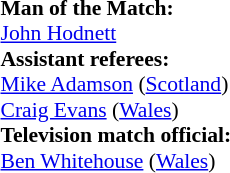<table width=100% style="font-size: 90%">
<tr>
<td><br><strong>Man of the Match:</strong>
<br> <a href='#'>John Hodnett</a><br><strong>Assistant referees:</strong>
<br><a href='#'>Mike Adamson</a> (<a href='#'>Scotland</a>)
<br><a href='#'>Craig Evans</a> (<a href='#'>Wales</a>)
<br><strong>Television match official:</strong>
<br><a href='#'>Ben Whitehouse</a> (<a href='#'>Wales</a>)</td>
</tr>
</table>
